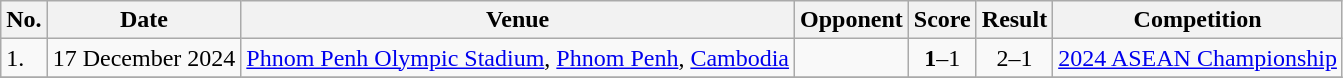<table class="wikitable">
<tr>
<th>No.</th>
<th>Date</th>
<th>Venue</th>
<th>Opponent</th>
<th>Score</th>
<th>Result</th>
<th>Competition</th>
</tr>
<tr>
<td>1.</td>
<td>17 December 2024</td>
<td><a href='#'>Phnom Penh Olympic Stadium</a>, <a href='#'>Phnom Penh</a>, <a href='#'>Cambodia</a></td>
<td></td>
<td align=center><strong>1</strong>–1</td>
<td align=center>2–1</td>
<td><a href='#'>2024 ASEAN Championship</a></td>
</tr>
<tr>
</tr>
</table>
